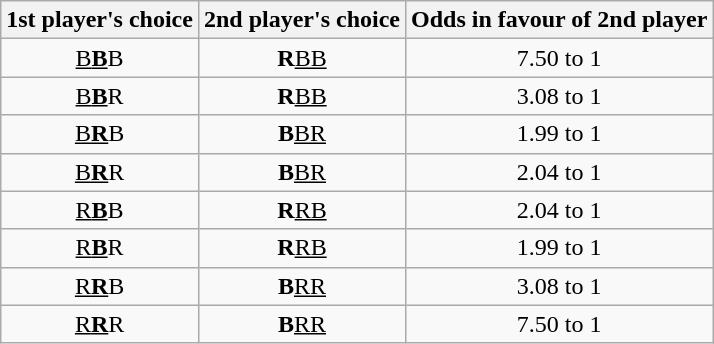<table class="wikitable" style="text-align: center;">
<tr>
<th>1st player's choice</th>
<th>2nd player's choice</th>
<th>Odds in favour of 2nd player</th>
</tr>
<tr>
<td><u>B<strong>B</strong></u>B</td>
<td><strong>R</strong><u>BB</u></td>
<td>7.50 to 1</td>
</tr>
<tr>
<td><u>B<strong>B</strong></u>R</td>
<td><strong>R</strong><u>BB</u></td>
<td>3.08 to 1</td>
</tr>
<tr>
<td><u>B<strong>R</strong></u>B</td>
<td><strong>B</strong><u>BR</u></td>
<td>1.99 to 1</td>
</tr>
<tr>
<td><u>B<strong>R</strong></u>R</td>
<td><strong>B</strong><u>BR</u></td>
<td>2.04 to 1</td>
</tr>
<tr>
<td><u>R<strong>B</strong></u>B</td>
<td><strong>R</strong><u>RB</u></td>
<td>2.04 to 1</td>
</tr>
<tr>
<td><u>R<strong>B</strong></u>R</td>
<td><strong>R</strong><u>RB</u></td>
<td>1.99 to 1</td>
</tr>
<tr>
<td><u>R<strong>R</strong></u>B</td>
<td><strong>B</strong><u>RR</u></td>
<td>3.08 to 1</td>
</tr>
<tr>
<td><u>R<strong>R</strong></u>R</td>
<td><strong>B</strong><u>RR</u></td>
<td>7.50 to 1</td>
</tr>
</table>
